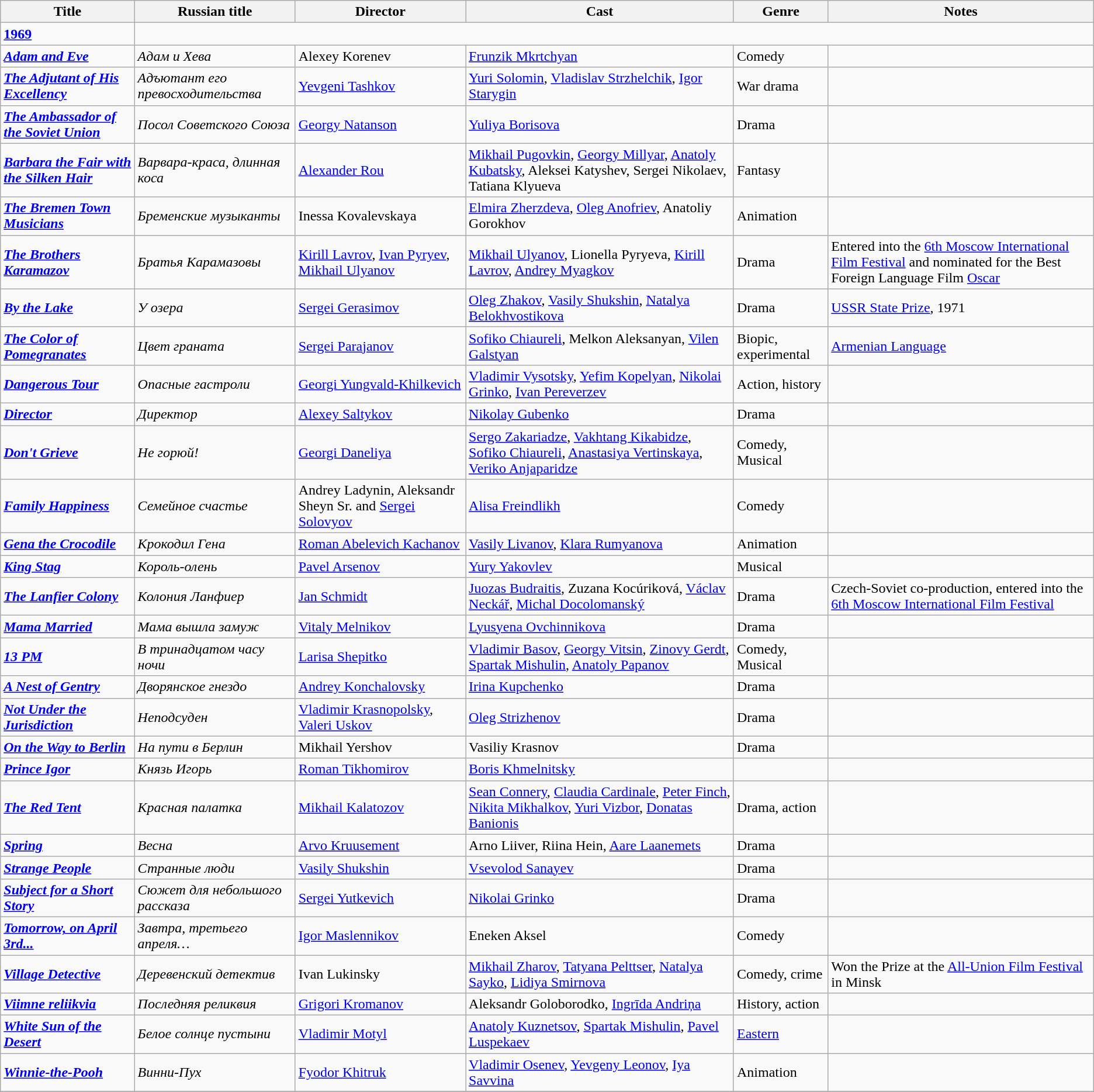<table class="wikitable">
<tr>
<th>Title</th>
<th>Russian title</th>
<th>Director</th>
<th>Cast</th>
<th>Genre</th>
<th>Notes</th>
</tr>
<tr>
<td><strong><a href='#'>1969</a></strong></td>
</tr>
<tr>
<td><strong><em><a href='#'>Adam and Eve</a></em></strong></td>
<td><em>Адам и Хева</em></td>
<td>Alexey Korenev</td>
<td><a href='#'>Frunzik Mkrtchyan</a></td>
<td>Comedy</td>
<td></td>
</tr>
<tr>
<td><strong><em><a href='#'>The Adjutant of His Excellency</a></em></strong></td>
<td><em>Адъютант его превосходительства</em></td>
<td><a href='#'>Yevgeni Tashkov</a></td>
<td><a href='#'>Yuri Solomin</a>, <a href='#'>Vladislav Strzhelchik</a>, <a href='#'>Igor Starygin</a></td>
<td>War drama</td>
<td></td>
</tr>
<tr>
<td><strong><em><a href='#'>The Ambassador of the Soviet Union</a></em></strong></td>
<td><em>Посол Советского Союза</em></td>
<td><a href='#'>Georgy Natanson</a></td>
<td><a href='#'>Yuliya Borisova</a></td>
<td>Drama</td>
<td></td>
</tr>
<tr>
<td><strong><em><a href='#'>Barbara the Fair with the Silken Hair</a></em></strong></td>
<td><em>Варвара-краса, длинная коса</em></td>
<td><a href='#'>Alexander Rou</a></td>
<td><a href='#'>Mikhail Pugovkin</a>, <a href='#'>Georgy Millyar</a>, <a href='#'>Anatoly Kubatsky</a>, Aleksei Katyshev, Sergei Nikolaev, Tatiana Klyueva</td>
<td>Fantasy</td>
<td></td>
</tr>
<tr>
<td><strong><em><a href='#'>The Bremen Town Musicians</a></em></strong></td>
<td><em>Бременские музыканты</em></td>
<td>Inessa Kovalevskaya</td>
<td><a href='#'>Elmira Zherzdeva</a>, <a href='#'>Oleg Anofriev</a>, Anatoliy Gorokhov</td>
<td>Animation</td>
<td></td>
</tr>
<tr>
<td><strong><em><a href='#'>The Brothers Karamazov</a></em></strong></td>
<td><em>Братья Карамазовы</em></td>
<td><a href='#'>Kirill Lavrov</a>, <a href='#'>Ivan Pyryev</a>, <a href='#'>Mikhail Ulyanov</a></td>
<td><a href='#'>Mikhail Ulyanov</a>, Lionella Pyryeva, <a href='#'>Kirill Lavrov</a>, <a href='#'>Andrey Myagkov</a></td>
<td>Drama</td>
<td>Entered into the <a href='#'>6th Moscow International Film Festival</a> and nominated for the Best Foreign Language Film <a href='#'>Oscar</a></td>
</tr>
<tr>
<td><strong><em><a href='#'>By the Lake</a></em></strong></td>
<td><em>У озера</em></td>
<td><a href='#'>Sergei Gerasimov</a></td>
<td><a href='#'>Oleg Zhakov</a>, <a href='#'>Vasily Shukshin</a>, <a href='#'>Natalya Belokhvostikova</a></td>
<td>Drama</td>
<td><a href='#'>USSR State Prize</a>, 1971</td>
</tr>
<tr>
<td><strong><em><a href='#'>The Color of Pomegranates</a></em></strong></td>
<td><em>Цвет граната</em></td>
<td><a href='#'>Sergei Parajanov</a></td>
<td><a href='#'>Sofiko Chiaureli</a>, Melkon Aleksanyan, <a href='#'>Vilen Galstyan</a></td>
<td>Biopic, experimental</td>
<td><a href='#'>Armenian Language</a></td>
</tr>
<tr>
<td><strong><em><a href='#'>Dangerous Tour</a></em></strong></td>
<td><em>Опасные гастроли</em></td>
<td><a href='#'>Georgi Yungvald-Khilkevich</a></td>
<td><a href='#'>Vladimir Vysotsky</a>, <a href='#'>Yefim Kopelyan</a>, <a href='#'>Nikolai Grinko</a>, <a href='#'>Ivan Pereverzev</a></td>
<td>Action, history</td>
<td></td>
</tr>
<tr>
<td><strong><em><a href='#'>Director</a></em></strong></td>
<td><em>Директор</em></td>
<td><a href='#'>Alexey Saltykov</a></td>
<td><a href='#'>Nikolay Gubenko</a></td>
<td>Drama</td>
<td></td>
</tr>
<tr>
<td><strong><em><a href='#'>Don't Grieve</a></em></strong></td>
<td><em>Не горюй!</em></td>
<td><a href='#'>Georgi Daneliya</a></td>
<td><a href='#'>Sergo Zakariadze</a>, <a href='#'>Vakhtang Kikabidze</a>, <a href='#'>Sofiko Chiaureli</a>, <a href='#'>Anastasiya Vertinskaya</a>, <a href='#'>Veriko Anjaparidze</a></td>
<td>Comedy, Musical</td>
<td></td>
</tr>
<tr>
<td><strong><em><a href='#'>Family Happiness</a></em></strong></td>
<td><em>Семейное счастье</em></td>
<td>Andrey Ladynin, Aleksandr Sheyn Sr. and <a href='#'>Sergei Solovyov</a></td>
<td><a href='#'>Alisa Freindlikh</a></td>
<td>Comedy</td>
<td></td>
</tr>
<tr>
<td><strong><em><a href='#'>Gena the Crocodile</a></em></strong></td>
<td><em>Крокодил Гена</em></td>
<td><a href='#'>Roman Abelevich Kachanov</a></td>
<td><a href='#'>Vasily Livanov</a>, <a href='#'>Klara Rumyanova</a></td>
<td>Animation</td>
<td></td>
</tr>
<tr>
<td><strong><em><a href='#'>King Stag</a></em></strong></td>
<td><em>Король-олень</em></td>
<td><a href='#'>Pavel Arsenov</a></td>
<td><a href='#'>Yury Yakovlev</a></td>
<td>Musical</td>
<td></td>
</tr>
<tr>
<td><strong><em><a href='#'>The Lanfier Colony</a></em></strong></td>
<td><em>Колония Ланфиер</em></td>
<td><a href='#'>Jan Schmidt</a></td>
<td><a href='#'>Juozas Budraitis</a>, Zuzana Kocúriková, <a href='#'>Václav Neckář</a>, <a href='#'>Michal Docolomanský</a></td>
<td>Drama</td>
<td>Czech-Soviet co-production, entered into the <a href='#'>6th Moscow International Film Festival</a></td>
</tr>
<tr>
<td><strong><em><a href='#'>Mama Married</a></em></strong></td>
<td><em>Мама вышла замуж</em></td>
<td><a href='#'>Vitaly Melnikov</a></td>
<td><a href='#'>Lyusyena Ovchinnikova</a></td>
<td>Drama</td>
<td></td>
</tr>
<tr>
<td><strong><em><a href='#'>13 PM</a></em></strong></td>
<td><em>В тринадцатом часу ночи</em></td>
<td><a href='#'>Larisa Shepitko</a></td>
<td><a href='#'>Vladimir Basov</a>, <a href='#'>Georgy Vitsin</a>, <a href='#'>Zinovy Gerdt</a>, <a href='#'>Spartak Mishulin</a>, <a href='#'>Anatoly Papanov</a></td>
<td>Comedy, Musical</td>
<td></td>
</tr>
<tr>
<td><strong><em><a href='#'>A Nest of Gentry</a></em></strong></td>
<td><em>Дворянское гнездо</em></td>
<td><a href='#'>Andrey Konchalovsky</a></td>
<td><a href='#'>Irina Kupchenko</a></td>
<td>Drama</td>
<td></td>
</tr>
<tr>
<td><strong><em><a href='#'>Not Under the Jurisdiction</a></em></strong></td>
<td><em>Неподсуден</em></td>
<td><a href='#'>Vladimir Krasnopolsky</a>, <a href='#'>Valeri Uskov</a></td>
<td><a href='#'>Oleg Strizhenov</a></td>
<td>Drama</td>
<td></td>
</tr>
<tr>
<td><strong><em><a href='#'>On the Way to Berlin</a></em></strong></td>
<td><em>На пути в Берлин</em></td>
<td>Mikhail Yershov</td>
<td>Vasiliy Krasnov</td>
<td>Drama</td>
<td></td>
</tr>
<tr>
<td><strong><em><a href='#'>Prince Igor</a></em></strong></td>
<td><em>Князь Игорь</em></td>
<td><a href='#'>Roman Tikhomirov</a></td>
<td><a href='#'>Boris Khmelnitsky</a></td>
<td></td>
<td></td>
</tr>
<tr>
<td><strong><em><a href='#'>The Red Tent</a></em></strong></td>
<td><em>Красная палатка</em></td>
<td><a href='#'>Mikhail Kalatozov</a></td>
<td><a href='#'>Sean Connery</a>, <a href='#'>Claudia Cardinale</a>, <a href='#'>Peter Finch</a>, <a href='#'>Nikita Mikhalkov</a>, <a href='#'>Yuri Vizbor</a>, <a href='#'>Donatas Banionis</a></td>
<td>Drama, action</td>
<td></td>
</tr>
<tr>
<td><strong><em><a href='#'>Spring</a></em></strong></td>
<td><em>Весна</em></td>
<td><a href='#'>Arvo Kruusement</a></td>
<td>Arno Liiver, Riina Hein, <a href='#'>Aare Laanemets</a></td>
<td>Drama</td>
<td></td>
</tr>
<tr>
<td><strong><em><a href='#'>Strange People</a></em></strong></td>
<td><em>Странные люди</em></td>
<td><a href='#'>Vasily Shukshin</a></td>
<td><a href='#'>Vsevolod Sanayev</a></td>
<td>Drama</td>
<td></td>
</tr>
<tr>
<td><strong><em><a href='#'>Subject for a Short Story</a></em></strong></td>
<td><em>Сюжет для небольшого рассказа</em></td>
<td><a href='#'>Sergei Yutkevich</a></td>
<td><a href='#'>Nikolai Grinko</a></td>
<td>Drama</td>
<td></td>
</tr>
<tr>
<td><strong><em><a href='#'>Tomorrow, on April 3rd...</a></em></strong></td>
<td><em>Завтра, третьего апреля…</em></td>
<td><a href='#'>Igor Maslennikov</a></td>
<td>Eneken Aksel</td>
<td>Comedy</td>
<td></td>
</tr>
<tr>
<td><strong><em><a href='#'>Village Detective</a></em></strong></td>
<td><em>Дepeвeнский дeтeктив</em></td>
<td>Ivan Lukinsky</td>
<td><a href='#'>Mikhail Zharov</a>, <a href='#'>Tatyana Pelttser</a>, <a href='#'>Natalya Sayko</a>, <a href='#'>Lidiya Smirnova</a></td>
<td>Comedy, crime</td>
<td>Won the Prize at the <a href='#'>All-Union Film Festival</a> in Minsk</td>
</tr>
<tr>
<td><strong><em><a href='#'>Viimne reliikvia</a></em></strong></td>
<td><em>Последняя реликвия</em></td>
<td><a href='#'>Grigori Kromanov</a></td>
<td>Aleksandr Goloborodko, <a href='#'>Ingrīda Andriņa</a></td>
<td>History, action</td>
<td></td>
</tr>
<tr>
<td><strong><em><a href='#'>White Sun of the Desert</a></em></strong></td>
<td><em>Белое солнце пустыни</em></td>
<td><a href='#'>Vladimir Motyl</a></td>
<td><a href='#'>Anatoly Kuznetsov</a>, <a href='#'>Spartak Mishulin</a>, <a href='#'>Pavel Luspekaev</a></td>
<td><a href='#'>Eastern</a></td>
<td></td>
</tr>
<tr>
<td><strong><em><a href='#'>Winnie-the-Pooh</a></em></strong></td>
<td><em>Винни-Пух</em></td>
<td><a href='#'>Fyodor Khitruk</a></td>
<td><a href='#'>Vladimir Osenev</a>, <a href='#'>Yevgeny Leonov</a>, <a href='#'>Iya Savvina</a></td>
<td>Animation</td>
<td></td>
</tr>
<tr>
</tr>
</table>
